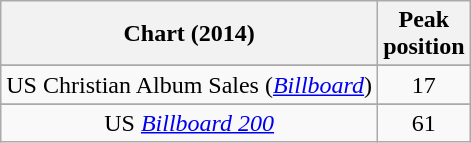<table class="wikitable sortable plainrowheaders" style="text-align:center">
<tr>
<th scope="col">Chart (2014)</th>
<th scope="col">Peak<br> position</th>
</tr>
<tr>
</tr>
<tr>
</tr>
<tr>
<td>US Christian Album Sales (<em><a href='#'>Billboard</a></em>)</td>
<td align="center">17</td>
</tr>
<tr>
</tr>
<tr>
</tr>
<tr>
<td>US <em><a href='#'>Billboard 200</a></em></td>
<td>61</td>
</tr>
</table>
